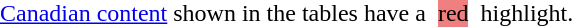<table cellspacing="0"; cellpadding="0";>
<tr>
<td><a href='#'>Canadian content</a> shown in the tables have a  </td>
<td bgcolor="#F08080">red</td>
<td>  highlight.</td>
</tr>
</table>
